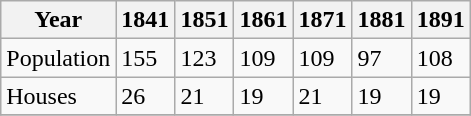<table class="wikitable">
<tr>
<th>Year</th>
<th>1841</th>
<th>1851</th>
<th>1861</th>
<th>1871</th>
<th>1881</th>
<th>1891</th>
</tr>
<tr>
<td>Population</td>
<td>155</td>
<td>123</td>
<td>109</td>
<td>109</td>
<td>97</td>
<td>108</td>
</tr>
<tr>
<td>Houses</td>
<td>26</td>
<td>21</td>
<td>19</td>
<td>21</td>
<td>19</td>
<td>19</td>
</tr>
<tr>
</tr>
</table>
